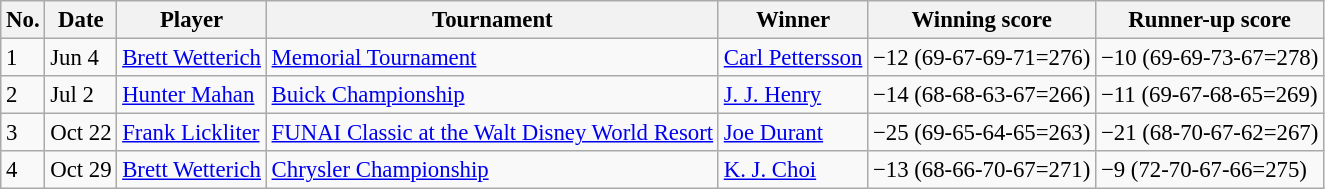<table class="wikitable" style="font-size:95%;">
<tr>
<th>No.</th>
<th>Date</th>
<th>Player</th>
<th>Tournament</th>
<th>Winner</th>
<th>Winning score</th>
<th>Runner-up score</th>
</tr>
<tr>
<td>1</td>
<td>Jun 4</td>
<td> <a href='#'>Brett Wetterich</a></td>
<td><a href='#'>Memorial Tournament</a></td>
<td> <a href='#'>Carl Pettersson</a></td>
<td>−12 (69-67-69-71=276)</td>
<td>−10 (69-69-73-67=278)</td>
</tr>
<tr>
<td>2</td>
<td>Jul 2</td>
<td> <a href='#'>Hunter Mahan</a></td>
<td><a href='#'>Buick Championship</a></td>
<td> <a href='#'>J. J. Henry</a></td>
<td>−14 (68-68-63-67=266)</td>
<td>−11 (69-67-68-65=269)</td>
</tr>
<tr>
<td>3</td>
<td>Oct 22</td>
<td> <a href='#'>Frank Lickliter</a></td>
<td><a href='#'>FUNAI Classic at the Walt Disney World Resort</a></td>
<td> <a href='#'>Joe Durant</a></td>
<td>−25 (69-65-64-65=263)</td>
<td>−21 (68-70-67-62=267)</td>
</tr>
<tr>
<td>4</td>
<td>Oct 29</td>
<td> <a href='#'>Brett Wetterich</a></td>
<td><a href='#'>Chrysler Championship</a></td>
<td> <a href='#'>K. J. Choi</a></td>
<td>−13 (68-66-70-67=271)</td>
<td>−9 (72-70-67-66=275)</td>
</tr>
</table>
